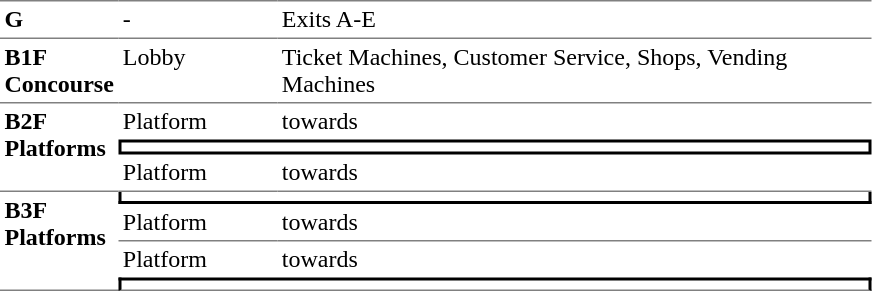<table table border=0 cellspacing=0 cellpadding=3>
<tr>
<td style="border-top:solid 1px gray;" width=50 valign=top><strong>G</strong></td>
<td style="border-top:solid 1px gray;" width=100 valign=top>-</td>
<td style="border-top:solid 1px gray;" width=390 valign=top>Exits A-E</td>
</tr>
<tr>
<td style="border-bottom:solid 1px gray; border-top:solid 1px gray;" valign=top width=50><strong>B1F<br>Concourse</strong></td>
<td style="border-bottom:solid 1px gray; border-top:solid 1px gray;" valign=top width=100>Lobby</td>
<td style="border-bottom:solid 1px gray; border-top:solid 1px gray;" valign=top width=390>Ticket Machines, Customer Service, Shops, Vending Machines</td>
</tr>
<tr>
<td style="border-bottom:solid 1px gray;" rowspan=3 valign=top><strong>B2F<br> Platforms</strong></td>
<td>Platform</td>
<td>  towards  </td>
</tr>
<tr>
<td style="border-right:solid 2px black;border-left:solid 2px black;border-top:solid 2px black;border-bottom:solid 2px black;text-align:center;" colspan=2></td>
</tr>
<tr>
<td style="border-bottom:solid 1px gray;">Platform</td>
<td style="border-bottom:solid 1px gray;">  towards   </td>
</tr>
<tr>
<td style="border-bottom:solid 1px gray;" rowspan=4 valign=top><strong>B3F<br> Platforms</strong></td>
<td style="border-right:solid 2px black;border-left:solid 2px black;border-bottom:solid 2px black;text-align:center;" colspan=2></td>
</tr>
<tr>
<td style="border-bottom:solid 1px gray;" width=100>Platform</td>
<td style="border-bottom:solid 1px gray;" width=330>  towards  </td>
</tr>
<tr>
<td>Platform</td>
<td>  towards   </td>
</tr>
<tr>
<td style="border-top:solid 2px black;border-right:solid 2px black;border-left:solid 2px black;border-bottom:solid 1px gray;text-align:center;" colspan=2></td>
</tr>
<tr>
</tr>
</table>
